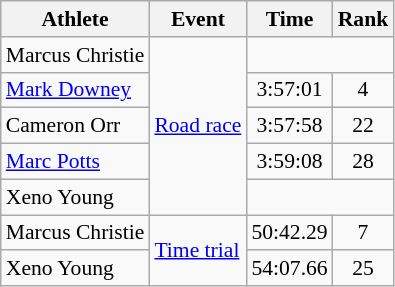<table class=wikitable style="font-size:90%;">
<tr>
<th>Athlete</th>
<th>Event</th>
<th>Time</th>
<th>Rank</th>
</tr>
<tr align=center>
<td align=left>Marcus Christie</td>
<td align=left rowspan=5><a href='#'>Road race</a></td>
<td colspan=2></td>
</tr>
<tr align=center>
<td align=left><a href='#'>Mark Downey</a></td>
<td>3:57:01</td>
<td>4</td>
</tr>
<tr align=center>
<td align=left>Cameron Orr</td>
<td>3:57:58</td>
<td>22</td>
</tr>
<tr align=center>
<td align=left><a href='#'>Marc Potts</a></td>
<td>3:59:08</td>
<td>28</td>
</tr>
<tr align=center>
<td align=left>Xeno Young</td>
<td colspan=2></td>
</tr>
<tr align=center>
<td align=left>Marcus Christie</td>
<td align=left rowspan=2><a href='#'>Time trial</a></td>
<td>50:42.29</td>
<td>7</td>
</tr>
<tr align=center>
<td align=left>Xeno Young</td>
<td>54:07.66</td>
<td>25</td>
</tr>
</table>
